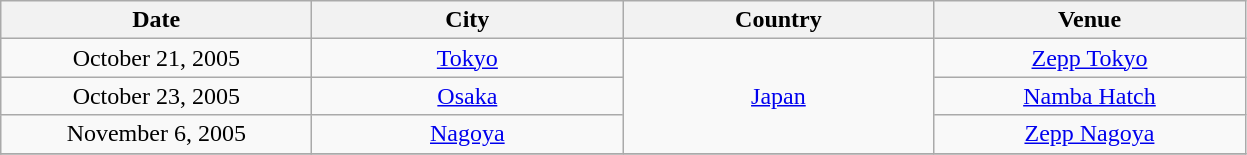<table class="wikitable">
<tr>
<th width="200" rowspan="1">Date</th>
<th width="200" rowspan="1">City</th>
<th width="200" rowspan="1">Country</th>
<th width="200" rowspan="1">Venue</th>
</tr>
<tr>
<td align="center">October 21, 2005</td>
<td align="center"><a href='#'>Tokyo</a></td>
<td align="center" rowspan=3><a href='#'>Japan</a></td>
<td align="center"><a href='#'>Zepp Tokyo</a></td>
</tr>
<tr>
<td align="center">October 23, 2005</td>
<td align="center"><a href='#'>Osaka</a></td>
<td align="center"><a href='#'>Namba Hatch</a></td>
</tr>
<tr>
<td align="center">November 6, 2005</td>
<td align="center"><a href='#'>Nagoya</a></td>
<td align="center"><a href='#'>Zepp Nagoya</a></td>
</tr>
<tr>
</tr>
</table>
